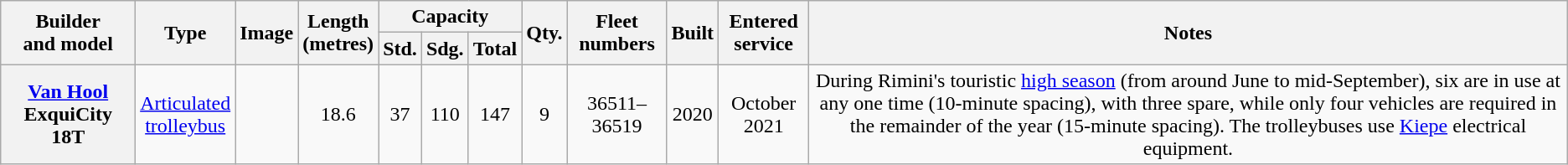<table class="wikitable" style="text-align:center;">
<tr>
<th scope="col" rowspan="2">Builder<br>and model</th>
<th scope="col" rowspan="2">Type</th>
<th scope="col" rowspan="2">Image</th>
<th scope="col" rowspan="2">Length<br>(metres)</th>
<th scope="col" colspan="3">Capacity</th>
<th scope="col" rowspan="2"><abbr>Qty.</abbr></th>
<th scope="col" rowspan="2">Fleet numbers</th>
<th scope="col" rowspan="2">Built</th>
<th scope="col" rowspan="2">Entered<br>service</th>
<th scope="col" rowspan="2">Notes</th>
</tr>
<tr>
<th scope="col"><abbr>Std.</abbr></th>
<th scope="col"><abbr>Sdg.</abbr></th>
<th scope="col">Total</th>
</tr>
<tr>
<th scope="row"><a href='#'>Van Hool</a> ExquiCity 18T</th>
<td><a href='#'>Articulated</a><br><a href='#'>trolleybus</a></td>
<td></td>
<td>18.6</td>
<td>37</td>
<td>110</td>
<td>147</td>
<td>9</td>
<td>36511–36519</td>
<td>2020</td>
<td>October 2021</td>
<td>During Rimini's touristic <a href='#'>high season</a> (from around June to mid-September), six are in use at any one time (10-minute spacing), with three spare, while only four vehicles are required in the remainder of the year (15-minute spacing). The trolleybuses use <a href='#'>Kiepe</a> electrical equipment.</td>
</tr>
</table>
